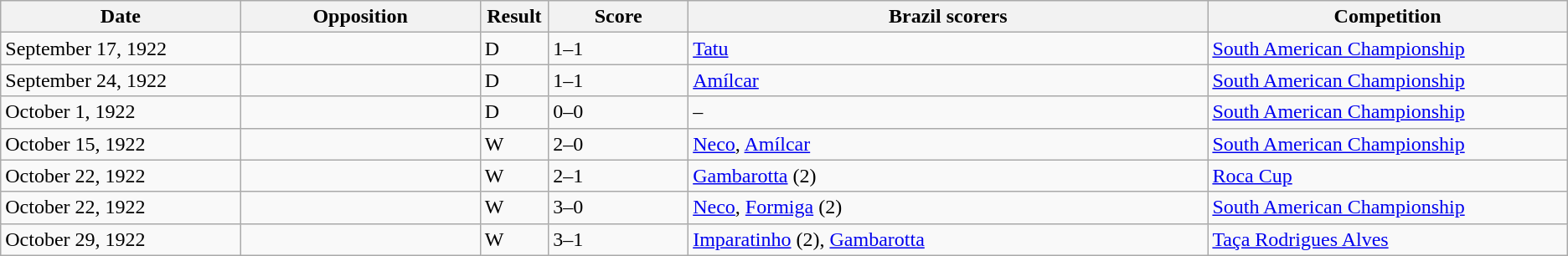<table class="wikitable" style="text-align: left;">
<tr>
<th width=12%>Date</th>
<th width=12%>Opposition</th>
<th width=1%>Result</th>
<th width=7%>Score</th>
<th width=26%>Brazil scorers</th>
<th width=18%>Competition</th>
</tr>
<tr>
<td>September 17, 1922</td>
<td></td>
<td>D</td>
<td>1–1</td>
<td><a href='#'>Tatu</a></td>
<td><a href='#'>South American Championship</a></td>
</tr>
<tr>
<td>September 24, 1922</td>
<td></td>
<td>D</td>
<td>1–1</td>
<td><a href='#'>Amílcar</a></td>
<td><a href='#'>South American Championship</a></td>
</tr>
<tr>
<td>October 1, 1922</td>
<td></td>
<td>D</td>
<td>0–0</td>
<td>–</td>
<td><a href='#'>South American Championship</a></td>
</tr>
<tr>
<td>October 15, 1922</td>
<td></td>
<td>W</td>
<td>2–0</td>
<td><a href='#'>Neco</a>, <a href='#'>Amílcar</a></td>
<td><a href='#'>South American Championship</a></td>
</tr>
<tr>
<td>October 22, 1922</td>
<td></td>
<td>W</td>
<td>2–1</td>
<td><a href='#'>Gambarotta</a> (2)</td>
<td><a href='#'>Roca Cup</a></td>
</tr>
<tr>
<td>October 22, 1922</td>
<td></td>
<td>W</td>
<td>3–0</td>
<td><a href='#'>Neco</a>, <a href='#'>Formiga</a> (2)</td>
<td><a href='#'>South American Championship</a></td>
</tr>
<tr>
<td>October 29, 1922</td>
<td></td>
<td>W</td>
<td>3–1</td>
<td><a href='#'>Imparatinho</a> (2), <a href='#'>Gambarotta</a></td>
<td><a href='#'>Taça Rodrigues Alves</a></td>
</tr>
</table>
